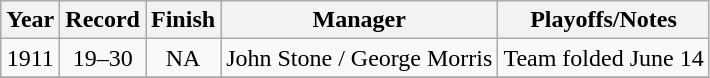<table class="wikitable" style="text-align:center">
<tr>
<th>Year</th>
<th>Record</th>
<th>Finish</th>
<th>Manager</th>
<th>Playoffs/Notes</th>
</tr>
<tr align=center>
<td>1911</td>
<td>19–30</td>
<td>NA</td>
<td>John Stone / George Morris</td>
<td>Team folded June 14</td>
</tr>
<tr align=center>
</tr>
</table>
